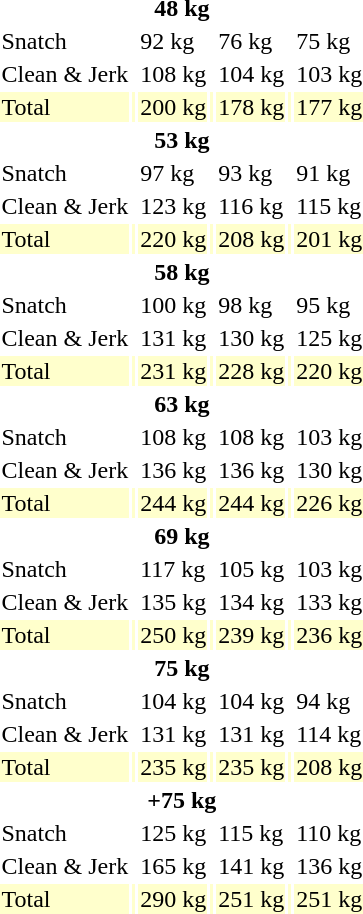<table>
<tr>
<th colspan=7>48 kg</th>
</tr>
<tr>
<td>Snatch</td>
<td></td>
<td>92 kg</td>
<td></td>
<td>76 kg</td>
<td></td>
<td>75 kg</td>
</tr>
<tr>
<td>Clean & Jerk</td>
<td></td>
<td>108 kg</td>
<td></td>
<td>104 kg</td>
<td></td>
<td>103 kg</td>
</tr>
<tr bgcolor=ffffcc>
<td>Total</td>
<td></td>
<td>200 kg</td>
<td></td>
<td>178 kg</td>
<td></td>
<td>177 kg</td>
</tr>
<tr>
<th colspan=7>53 kg</th>
</tr>
<tr>
<td>Snatch</td>
<td></td>
<td>97 kg</td>
<td></td>
<td>93 kg</td>
<td></td>
<td>91 kg</td>
</tr>
<tr>
<td>Clean & Jerk</td>
<td></td>
<td>123 kg</td>
<td></td>
<td>116 kg</td>
<td></td>
<td>115 kg</td>
</tr>
<tr bgcolor=ffffcc>
<td>Total</td>
<td></td>
<td>220 kg</td>
<td></td>
<td>208 kg</td>
<td></td>
<td>201 kg</td>
</tr>
<tr>
<th colspan=7>58 kg</th>
</tr>
<tr>
<td>Snatch</td>
<td></td>
<td>100 kg</td>
<td></td>
<td>98 kg</td>
<td></td>
<td>95 kg</td>
</tr>
<tr>
<td>Clean & Jerk</td>
<td></td>
<td>131 kg</td>
<td></td>
<td>130 kg</td>
<td></td>
<td>125 kg</td>
</tr>
<tr bgcolor=ffffcc>
<td>Total</td>
<td></td>
<td>231 kg</td>
<td></td>
<td>228 kg</td>
<td></td>
<td>220 kg</td>
</tr>
<tr>
<th colspan=7>63 kg</th>
</tr>
<tr>
<td>Snatch</td>
<td></td>
<td>108 kg</td>
<td></td>
<td>108 kg</td>
<td></td>
<td>103 kg</td>
</tr>
<tr>
<td>Clean & Jerk</td>
<td></td>
<td>136 kg</td>
<td></td>
<td>136 kg</td>
<td></td>
<td>130 kg</td>
</tr>
<tr bgcolor=ffffcc>
<td>Total</td>
<td></td>
<td>244 kg</td>
<td></td>
<td>244 kg</td>
<td></td>
<td>226 kg</td>
</tr>
<tr>
<th colspan=7>69 kg</th>
</tr>
<tr>
<td>Snatch</td>
<td></td>
<td>117 kg</td>
<td></td>
<td>105 kg</td>
<td></td>
<td>103 kg</td>
</tr>
<tr>
<td>Clean & Jerk</td>
<td></td>
<td>135 kg</td>
<td></td>
<td>134 kg</td>
<td></td>
<td>133 kg</td>
</tr>
<tr bgcolor=ffffcc>
<td>Total</td>
<td></td>
<td>250 kg</td>
<td></td>
<td>239 kg</td>
<td></td>
<td>236 kg</td>
</tr>
<tr>
<th colspan=7>75 kg</th>
</tr>
<tr>
<td>Snatch</td>
<td></td>
<td>104 kg</td>
<td></td>
<td>104 kg</td>
<td></td>
<td>94 kg</td>
</tr>
<tr>
<td>Clean & Jerk</td>
<td></td>
<td>131 kg</td>
<td></td>
<td>131 kg</td>
<td></td>
<td>114 kg</td>
</tr>
<tr bgcolor=ffffcc>
<td>Total</td>
<td></td>
<td>235 kg</td>
<td></td>
<td>235 kg</td>
<td></td>
<td>208 kg</td>
</tr>
<tr>
<th colspan=7>+75 kg</th>
</tr>
<tr>
<td>Snatch</td>
<td></td>
<td>125 kg</td>
<td></td>
<td>115 kg</td>
<td></td>
<td>110 kg</td>
</tr>
<tr>
<td>Clean & Jerk</td>
<td></td>
<td>165 kg</td>
<td></td>
<td>141 kg</td>
<td></td>
<td>136 kg</td>
</tr>
<tr bgcolor=ffffcc>
<td>Total</td>
<td></td>
<td>290 kg</td>
<td></td>
<td>251 kg</td>
<td></td>
<td>251 kg</td>
</tr>
</table>
